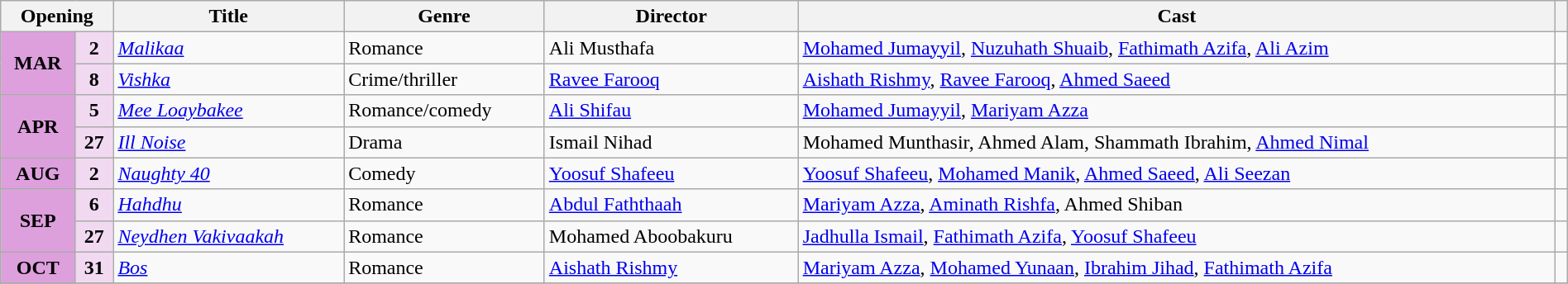<table class="wikitable plainrowheaders" width="100%">
<tr>
<th scope="col" colspan="2">Opening</th>
<th scope="col">Title</th>
<th scope="col">Genre</th>
<th scope="col">Director</th>
<th scope="col">Cast</th>
<th scope="col"></th>
</tr>
<tr>
<td style="text-align:center; background:plum; textcolor:#000;" rowspan="2"><strong>MAR</strong></td>
<td style="text-align:center; background:#f1daf1;"><strong>2</strong></td>
<td><em><a href='#'>Malikaa</a></em></td>
<td>Romance</td>
<td>Ali Musthafa</td>
<td><a href='#'>Mohamed Jumayyil</a>, <a href='#'>Nuzuhath Shuaib</a>, <a href='#'>Fathimath Azifa</a>, <a href='#'>Ali Azim</a></td>
<td style="text-align:center;"></td>
</tr>
<tr>
<td style="text-align:center; background:#f1daf1;"><strong>8</strong></td>
<td><em><a href='#'>Vishka</a></em></td>
<td>Crime/thriller</td>
<td><a href='#'>Ravee Farooq</a></td>
<td><a href='#'>Aishath Rishmy</a>, <a href='#'>Ravee Farooq</a>, <a href='#'>Ahmed Saeed</a></td>
<td style="text-align:center;"></td>
</tr>
<tr>
<td style="text-align:center; background:plum; textcolor:#000;" rowspan="2"><strong>APR</strong></td>
<td style="text-align:center; background:#f1daf1;"><strong>5</strong></td>
<td><em><a href='#'>Mee Loaybakee</a></em></td>
<td>Romance/comedy</td>
<td><a href='#'>Ali Shifau</a></td>
<td><a href='#'>Mohamed Jumayyil</a>, <a href='#'>Mariyam Azza</a></td>
<td style="text-align:center;"></td>
</tr>
<tr>
<td style="text-align:center; background:#f1daf1;"><strong>27</strong></td>
<td><em><a href='#'>Ill Noise</a></em></td>
<td>Drama</td>
<td>Ismail Nihad</td>
<td>Mohamed Munthasir, Ahmed Alam, Shammath Ibrahim, <a href='#'>Ahmed Nimal</a></td>
<td style="text-align:center;"></td>
</tr>
<tr>
<td style="text-align:center; background:plum; textcolor:#000;"><strong>AUG</strong></td>
<td style="text-align:center; background:#f1daf1;"><strong>2</strong></td>
<td><em><a href='#'>Naughty 40</a></em></td>
<td>Comedy</td>
<td><a href='#'>Yoosuf Shafeeu</a></td>
<td><a href='#'>Yoosuf Shafeeu</a>, <a href='#'>Mohamed Manik</a>, <a href='#'>Ahmed Saeed</a>, <a href='#'>Ali Seezan</a></td>
<td style="text-align:center;"></td>
</tr>
<tr>
<td style="text-align:center; background:plum; textcolor:#000;" rowspan="2"><strong>SEP</strong></td>
<td style="text-align:center; background:#f1daf1;"><strong>6</strong></td>
<td><em><a href='#'>Hahdhu</a></em></td>
<td>Romance</td>
<td><a href='#'>Abdul Faththaah</a></td>
<td><a href='#'>Mariyam Azza</a>, <a href='#'>Aminath Rishfa</a>, Ahmed Shiban</td>
<td style="text-align:center;"></td>
</tr>
<tr>
<td style="text-align:center; background:#f1daf1;"><strong>27</strong></td>
<td><em><a href='#'>Neydhen Vakivaakah</a></em></td>
<td>Romance</td>
<td>Mohamed Aboobakuru</td>
<td><a href='#'>Jadhulla Ismail</a>, <a href='#'>Fathimath Azifa</a>, <a href='#'>Yoosuf Shafeeu</a></td>
<td style="text-align:center;"></td>
</tr>
<tr>
<td style="text-align:center; background:plum; textcolor:#000;"><strong>OCT</strong></td>
<td style="text-align:center; background:#f1daf1;"><strong>31</strong></td>
<td><em><a href='#'>Bos</a></em></td>
<td>Romance</td>
<td><a href='#'>Aishath Rishmy</a></td>
<td><a href='#'>Mariyam Azza</a>, <a href='#'>Mohamed Yunaan</a>, <a href='#'>Ibrahim Jihad</a>, <a href='#'>Fathimath Azifa</a></td>
<td style="text-align:center;"></td>
</tr>
<tr>
</tr>
</table>
